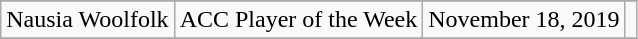<table class="wikitable sortable sortable" style="text-align: center">
<tr align=center>
</tr>
<tr>
<td>Nausia Woolfolk</td>
<td>ACC Player of the Week</td>
<td>November 18, 2019</td>
<td></td>
</tr>
<tr>
</tr>
</table>
